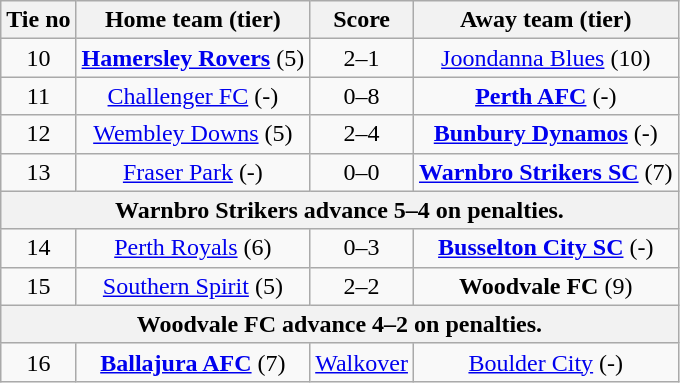<table class="wikitable" style="text-align:center">
<tr>
<th>Tie no</th>
<th>Home team (tier)</th>
<th>Score</th>
<th>Away team (tier)</th>
</tr>
<tr>
<td>10</td>
<td><strong><a href='#'>Hamersley Rovers</a></strong> (5)</td>
<td>2–1</td>
<td><a href='#'>Joondanna Blues</a> (10)</td>
</tr>
<tr>
<td>11</td>
<td><a href='#'>Challenger FC</a> (-)</td>
<td>0–8</td>
<td><strong><a href='#'>Perth AFC</a></strong> (-)</td>
</tr>
<tr>
<td>12</td>
<td><a href='#'>Wembley Downs</a> (5)</td>
<td>2–4</td>
<td><strong><a href='#'>Bunbury Dynamos</a></strong> (-)</td>
</tr>
<tr>
<td>13</td>
<td><a href='#'>Fraser Park</a> (-)</td>
<td>0–0</td>
<td><strong><a href='#'>Warnbro Strikers SC</a></strong> (7)</td>
</tr>
<tr>
<th colspan=4>Warnbro Strikers advance 5–4 on penalties.</th>
</tr>
<tr>
<td>14</td>
<td><a href='#'>Perth Royals</a> (6)</td>
<td>0–3</td>
<td><strong><a href='#'>Busselton City SC</a></strong> (-)</td>
</tr>
<tr>
<td>15</td>
<td><a href='#'>Southern Spirit</a> (5)</td>
<td>2–2</td>
<td><strong>Woodvale FC</strong> (9)</td>
</tr>
<tr>
<th colspan=4>Woodvale FC advance 4–2 on penalties.</th>
</tr>
<tr>
<td>16</td>
<td><strong><a href='#'>Ballajura AFC</a></strong> (7)</td>
<td><a href='#'>Walkover</a></td>
<td><a href='#'>Boulder City</a> (-)</td>
</tr>
</table>
